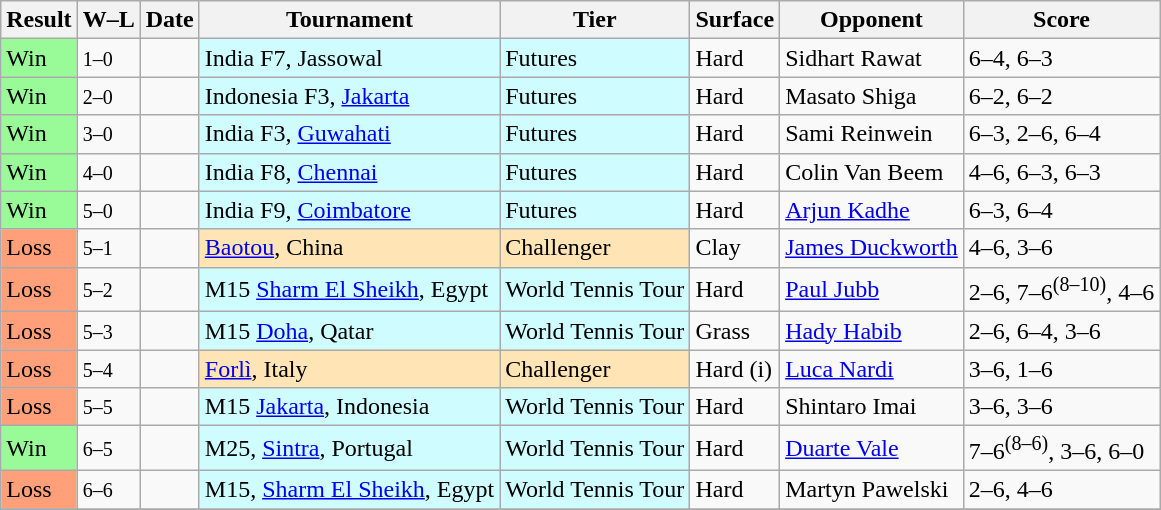<table class="sortable wikitable">
<tr>
<th>Result</th>
<th class="unsortable">W–L</th>
<th>Date</th>
<th>Tournament</th>
<th>Tier</th>
<th>Surface</th>
<th>Opponent</th>
<th class="unsortable">Score</th>
</tr>
<tr>
<td bgcolor=98FB98>Win</td>
<td><small>1–0</small></td>
<td></td>
<td style="background:#cffcff;">India F7, Jassowal</td>
<td style="background:#cffcff;">Futures</td>
<td>Hard</td>
<td> Sidhart Rawat</td>
<td>6–4, 6–3</td>
</tr>
<tr>
<td bgcolor=98FB98>Win</td>
<td><small>2–0</small></td>
<td></td>
<td style="background:#cffcff;">Indonesia F3, <a href='#'>Jakarta</a></td>
<td style="background:#cffcff;">Futures</td>
<td>Hard</td>
<td> Masato Shiga</td>
<td>6–2, 6–2</td>
</tr>
<tr>
<td bgcolor=98FB98>Win</td>
<td><small>3–0</small></td>
<td></td>
<td style="background:#cffcff;">India F3, <a href='#'>Guwahati</a></td>
<td style="background:#cffcff;">Futures</td>
<td>Hard</td>
<td> Sami Reinwein</td>
<td>6–3, 2–6, 6–4</td>
</tr>
<tr>
<td bgcolor=98FB98>Win</td>
<td><small>4–0</small></td>
<td></td>
<td style="background:#cffcff;">India F8, <a href='#'>Chennai</a></td>
<td style="background:#cffcff;">Futures</td>
<td>Hard</td>
<td> Colin Van Beem</td>
<td>4–6, 6–3, 6–3</td>
</tr>
<tr>
<td bgcolor=98FB98>Win</td>
<td><small>5–0</small></td>
<td></td>
<td style="background:#cffcff;">India F9, <a href='#'>Coimbatore</a></td>
<td style="background:#cffcff;">Futures</td>
<td>Hard</td>
<td> <a href='#'>Arjun Kadhe</a></td>
<td>6–3, 6–4</td>
</tr>
<tr>
<td bgcolor=FFA07A>Loss</td>
<td><small>5–1</small></td>
<td><a href='#'></a></td>
<td style="background:moccasin;"><a href='#'>Baotou</a>, China</td>
<td style="background:moccasin;">Challenger</td>
<td>Clay</td>
<td> <a href='#'>James Duckworth</a></td>
<td>4–6, 3–6</td>
</tr>
<tr>
<td bgcolor=FFA07A>Loss</td>
<td><small>5–2</small></td>
<td></td>
<td style="background:#cffcff;">M15 <a href='#'>Sharm El Sheikh</a>, Egypt</td>
<td style="background:#cffcff;">World Tennis Tour</td>
<td>Hard</td>
<td> <a href='#'>Paul Jubb</a></td>
<td>2–6, 7–6<sup>(8–10)</sup>, 4–6</td>
</tr>
<tr>
<td bgcolor=FFA07A>Loss</td>
<td><small>5–3</small></td>
<td></td>
<td style="background:#cffcff;">M15 <a href='#'>Doha</a>, Qatar</td>
<td style="background:#cffcff;">World Tennis Tour</td>
<td>Grass</td>
<td> <a href='#'>Hady Habib</a></td>
<td>2–6, 6–4, 3–6</td>
</tr>
<tr>
<td bgcolor=FFA07A>Loss</td>
<td><small>5–4</small></td>
<td><a href='#'></a></td>
<td bgcolor=moccasin><a href='#'>Forlì</a>, Italy</td>
<td bgcolor=moccasin>Challenger</td>
<td>Hard (i)</td>
<td> <a href='#'>Luca Nardi</a></td>
<td>3–6, 1–6</td>
</tr>
<tr>
<td bgcolor=FFA07A>Loss</td>
<td><small>5–5</small></td>
<td></td>
<td style="background:#cffcff;">M15 <a href='#'>Jakarta</a>, Indonesia</td>
<td style="background:#cffcff;">World Tennis Tour</td>
<td>Hard</td>
<td> Shintaro Imai</td>
<td>3–6, 3–6</td>
</tr>
<tr>
<td bgcolor=98FB98>Win</td>
<td><small>6–5</small></td>
<td></td>
<td style="background:#cffcff;">M25, <a href='#'>Sintra</a>, Portugal</td>
<td style="background:#cffcff;">World Tennis Tour</td>
<td>Hard</td>
<td> <a href='#'>Duarte Vale</a></td>
<td>7–6<sup>(8–6)</sup>, 3–6, 6–0</td>
</tr>
<tr>
<td bgcolor=FFA07A>Loss</td>
<td><small>6–6</small></td>
<td></td>
<td style="background:#cffcff;">M15, <a href='#'>Sharm El Sheikh</a>, Egypt</td>
<td style="background:#cffcff;">World Tennis Tour</td>
<td>Hard</td>
<td> Martyn Pawelski</td>
<td>2–6, 4–6</td>
</tr>
<tr>
</tr>
</table>
